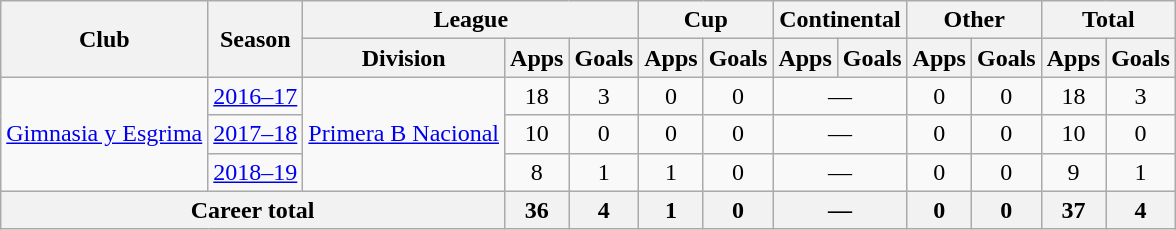<table class="wikitable" style="text-align:center">
<tr>
<th rowspan="2">Club</th>
<th rowspan="2">Season</th>
<th colspan="3">League</th>
<th colspan="2">Cup</th>
<th colspan="2">Continental</th>
<th colspan="2">Other</th>
<th colspan="2">Total</th>
</tr>
<tr>
<th>Division</th>
<th>Apps</th>
<th>Goals</th>
<th>Apps</th>
<th>Goals</th>
<th>Apps</th>
<th>Goals</th>
<th>Apps</th>
<th>Goals</th>
<th>Apps</th>
<th>Goals</th>
</tr>
<tr>
<td rowspan="3"><a href='#'>Gimnasia y Esgrima</a></td>
<td><a href='#'>2016–17</a></td>
<td rowspan="3"><a href='#'>Primera B Nacional</a></td>
<td>18</td>
<td>3</td>
<td>0</td>
<td>0</td>
<td colspan="2">—</td>
<td>0</td>
<td>0</td>
<td>18</td>
<td>3</td>
</tr>
<tr>
<td><a href='#'>2017–18</a></td>
<td>10</td>
<td>0</td>
<td>0</td>
<td>0</td>
<td colspan="2">—</td>
<td>0</td>
<td>0</td>
<td>10</td>
<td>0</td>
</tr>
<tr>
<td><a href='#'>2018–19</a></td>
<td>8</td>
<td>1</td>
<td>1</td>
<td>0</td>
<td colspan="2">—</td>
<td>0</td>
<td>0</td>
<td>9</td>
<td>1</td>
</tr>
<tr>
<th colspan="3">Career total</th>
<th>36</th>
<th>4</th>
<th>1</th>
<th>0</th>
<th colspan="2">—</th>
<th>0</th>
<th>0</th>
<th>37</th>
<th>4</th>
</tr>
</table>
